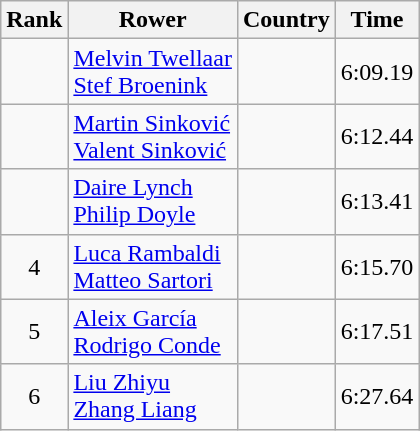<table class="wikitable" style="text-align:center">
<tr>
<th>Rank</th>
<th>Rower</th>
<th>Country</th>
<th>Time</th>
</tr>
<tr>
<td></td>
<td align="left"><a href='#'>Melvin Twellaar</a><br><a href='#'>Stef Broenink</a></td>
<td align="left"></td>
<td>6:09.19</td>
</tr>
<tr>
<td></td>
<td align="left"><a href='#'>Martin Sinković</a><br><a href='#'>Valent Sinković</a></td>
<td align="left"></td>
<td>6:12.44</td>
</tr>
<tr>
<td></td>
<td align="left"><a href='#'>Daire Lynch</a><br><a href='#'>Philip Doyle</a></td>
<td align="left"></td>
<td>6:13.41</td>
</tr>
<tr>
<td>4</td>
<td align="left"><a href='#'>Luca Rambaldi</a><br><a href='#'>Matteo Sartori</a></td>
<td align="left"></td>
<td>6:15.70</td>
</tr>
<tr>
<td>5</td>
<td align="left"><a href='#'>Aleix García</a><br><a href='#'>Rodrigo Conde</a></td>
<td align="left"></td>
<td>6:17.51</td>
</tr>
<tr>
<td>6</td>
<td align="left"><a href='#'>Liu Zhiyu</a><br><a href='#'>Zhang Liang</a></td>
<td align="left"></td>
<td>6:27.64</td>
</tr>
</table>
